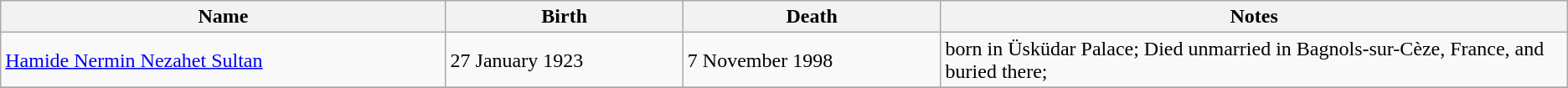<table class="wikitable">
<tr>
<th>Name</th>
<th>Birth</th>
<th>Death</th>
<th style="width:40%;">Notes</th>
</tr>
<tr>
<td><a href='#'>Hamide Nermin Nezahet Sultan</a></td>
<td>27 January 1923</td>
<td>7 November 1998</td>
<td>born in Üsküdar Palace; Died unmarried in Bagnols-sur-Cèze, France, and buried there;</td>
</tr>
<tr>
</tr>
</table>
